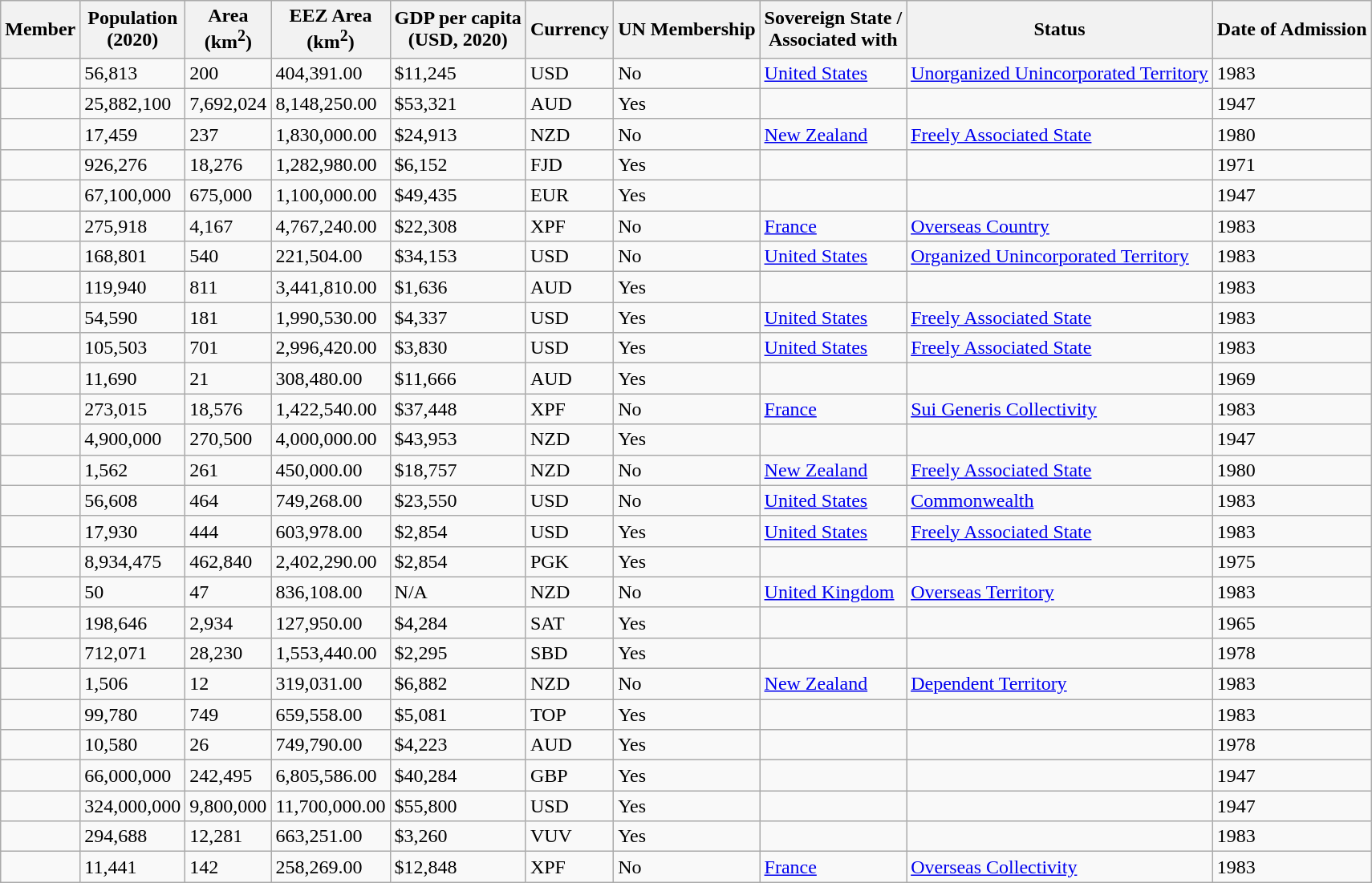<table class="wikitable sortable">
<tr style="font-weight:bold;">
<th>Member</th>
<th>Population<br>(2020)</th>
<th>Area<br>(km<sup>2</sup>)</th>
<th>EEZ Area<br>(km<sup>2</sup>)</th>
<th>GDP per capita<br>(USD, 2020)</th>
<th>Currency</th>
<th>UN Membership</th>
<th>Sovereign State /<br>Associated with</th>
<th>Status</th>
<th>Date of Admission</th>
</tr>
<tr>
<td></td>
<td>56,813</td>
<td>200</td>
<td>404,391.00</td>
<td>$11,245</td>
<td>USD</td>
<td>No</td>
<td><a href='#'>United States</a></td>
<td><a href='#'>Unorganized Unincorporated Territory</a></td>
<td>1983</td>
</tr>
<tr>
<td></td>
<td>25,882,100</td>
<td>7,692,024</td>
<td>8,148,250.00</td>
<td>$53,321</td>
<td>AUD</td>
<td>Yes</td>
<td></td>
<td></td>
<td>1947</td>
</tr>
<tr>
<td></td>
<td>17,459</td>
<td>237</td>
<td>1,830,000.00</td>
<td>$24,913</td>
<td>NZD</td>
<td>No</td>
<td><a href='#'>New Zealand</a></td>
<td><a href='#'>Freely Associated State</a></td>
<td>1980</td>
</tr>
<tr>
<td></td>
<td>926,276</td>
<td>18,276</td>
<td>1,282,980.00</td>
<td>$6,152</td>
<td>FJD</td>
<td>Yes</td>
<td></td>
<td></td>
<td>1971</td>
</tr>
<tr>
<td></td>
<td>67,100,000</td>
<td>675,000</td>
<td>1,100,000.00</td>
<td>$49,435</td>
<td>EUR</td>
<td>Yes</td>
<td></td>
<td></td>
<td>1947</td>
</tr>
<tr>
<td></td>
<td>275,918</td>
<td>4,167</td>
<td>4,767,240.00</td>
<td>$22,308</td>
<td>XPF</td>
<td>No</td>
<td><a href='#'>France</a></td>
<td><a href='#'>Overseas Country</a></td>
<td>1983</td>
</tr>
<tr>
<td></td>
<td>168,801</td>
<td>540</td>
<td>221,504.00</td>
<td>$34,153</td>
<td>USD</td>
<td>No</td>
<td><a href='#'>United States</a></td>
<td><a href='#'>Organized Unincorporated Territory</a></td>
<td>1983</td>
</tr>
<tr>
<td></td>
<td>119,940</td>
<td>811</td>
<td>3,441,810.00</td>
<td>$1,636</td>
<td>AUD</td>
<td>Yes</td>
<td></td>
<td></td>
<td>1983</td>
</tr>
<tr>
<td></td>
<td>54,590</td>
<td>181</td>
<td>1,990,530.00</td>
<td>$4,337</td>
<td>USD</td>
<td>Yes</td>
<td><a href='#'>United States</a></td>
<td><a href='#'>Freely Associated State</a></td>
<td>1983</td>
</tr>
<tr>
<td></td>
<td>105,503</td>
<td>701</td>
<td>2,996,420.00</td>
<td>$3,830</td>
<td>USD</td>
<td>Yes</td>
<td><a href='#'>United States</a></td>
<td><a href='#'>Freely Associated State</a></td>
<td>1983</td>
</tr>
<tr>
<td></td>
<td>11,690</td>
<td>21</td>
<td>308,480.00</td>
<td>$11,666</td>
<td>AUD</td>
<td>Yes</td>
<td></td>
<td></td>
<td>1969</td>
</tr>
<tr>
<td></td>
<td>273,015</td>
<td>18,576</td>
<td>1,422,540.00</td>
<td>$37,448</td>
<td>XPF</td>
<td>No</td>
<td><a href='#'>France</a></td>
<td><a href='#'>Sui Generis Collectivity</a></td>
<td>1983</td>
</tr>
<tr>
<td></td>
<td>4,900,000</td>
<td>270,500</td>
<td>4,000,000.00</td>
<td>$43,953</td>
<td>NZD</td>
<td>Yes</td>
<td></td>
<td></td>
<td>1947</td>
</tr>
<tr>
<td></td>
<td>1,562</td>
<td>261</td>
<td>450,000.00</td>
<td>$18,757</td>
<td>NZD</td>
<td>No</td>
<td><a href='#'>New Zealand</a></td>
<td><a href='#'>Freely Associated State</a></td>
<td>1980</td>
</tr>
<tr>
<td></td>
<td>56,608</td>
<td>464</td>
<td>749,268.00</td>
<td>$23,550</td>
<td>USD</td>
<td>No</td>
<td><a href='#'>United States</a></td>
<td><a href='#'>Commonwealth</a></td>
<td>1983</td>
</tr>
<tr>
<td></td>
<td>17,930</td>
<td>444</td>
<td>603,978.00</td>
<td>$2,854</td>
<td>USD</td>
<td>Yes</td>
<td><a href='#'>United States</a></td>
<td><a href='#'>Freely Associated State</a></td>
<td>1983</td>
</tr>
<tr>
<td></td>
<td>8,934,475</td>
<td>462,840</td>
<td>2,402,290.00</td>
<td>$2,854</td>
<td>PGK</td>
<td>Yes</td>
<td></td>
<td></td>
<td>1975</td>
</tr>
<tr>
<td></td>
<td>50</td>
<td>47</td>
<td>836,108.00</td>
<td>N/A</td>
<td>NZD</td>
<td>No</td>
<td><a href='#'>United Kingdom</a></td>
<td><a href='#'>Overseas Territory</a></td>
<td>1983</td>
</tr>
<tr>
<td></td>
<td>198,646</td>
<td>2,934</td>
<td>127,950.00</td>
<td>$4,284</td>
<td>SAT</td>
<td>Yes</td>
<td></td>
<td></td>
<td>1965</td>
</tr>
<tr>
<td></td>
<td>712,071</td>
<td>28,230</td>
<td>1,553,440.00</td>
<td>$2,295</td>
<td>SBD</td>
<td>Yes</td>
<td></td>
<td></td>
<td>1978</td>
</tr>
<tr>
<td></td>
<td>1,506</td>
<td>12</td>
<td>319,031.00</td>
<td>$6,882</td>
<td>NZD</td>
<td>No</td>
<td><a href='#'>New Zealand</a></td>
<td><a href='#'>Dependent Territory</a></td>
<td>1983</td>
</tr>
<tr>
<td></td>
<td>99,780</td>
<td>749</td>
<td>659,558.00</td>
<td>$5,081</td>
<td>TOP</td>
<td>Yes</td>
<td></td>
<td></td>
<td>1983</td>
</tr>
<tr>
<td></td>
<td>10,580</td>
<td>26</td>
<td>749,790.00</td>
<td>$4,223</td>
<td>AUD</td>
<td>Yes</td>
<td></td>
<td></td>
<td>1978</td>
</tr>
<tr>
<td></td>
<td>66,000,000</td>
<td>242,495</td>
<td>6,805,586.00</td>
<td>$40,284</td>
<td>GBP</td>
<td>Yes</td>
<td></td>
<td></td>
<td>1947</td>
</tr>
<tr>
<td></td>
<td>324,000,000</td>
<td>9,800,000</td>
<td>11,700,000.00</td>
<td>$55,800</td>
<td>USD</td>
<td>Yes</td>
<td></td>
<td></td>
<td>1947</td>
</tr>
<tr>
<td></td>
<td>294,688</td>
<td>12,281</td>
<td>663,251.00</td>
<td>$3,260</td>
<td>VUV</td>
<td>Yes</td>
<td></td>
<td></td>
<td>1983</td>
</tr>
<tr>
<td></td>
<td>11,441</td>
<td>142</td>
<td>258,269.00</td>
<td>$12,848</td>
<td>XPF</td>
<td>No</td>
<td><a href='#'>France</a></td>
<td><a href='#'>Overseas Collectivity</a></td>
<td>1983</td>
</tr>
</table>
